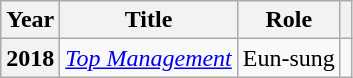<table class="wikitable plainrowheaders">
<tr>
<th scope="col">Year</th>
<th scope="col">Title</th>
<th scope="col">Role</th>
<th scope="col" class="unsortable"></th>
</tr>
<tr>
<th scope="row">2018</th>
<td><em><a href='#'>Top Management</a></em></td>
<td>Eun-sung</td>
<td style="text-align:center"></td>
</tr>
</table>
